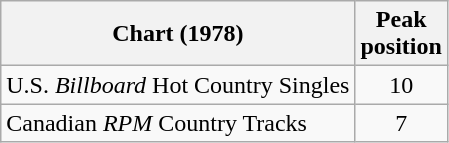<table class="wikitable sortable">
<tr>
<th align="left">Chart (1978)</th>
<th align="center">Peak<br>position</th>
</tr>
<tr>
<td align="left">U.S. <em>Billboard</em> Hot Country Singles</td>
<td align="center">10</td>
</tr>
<tr>
<td align="left">Canadian <em>RPM</em> Country Tracks</td>
<td align="center">7</td>
</tr>
</table>
